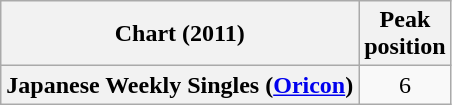<table class="wikitable sortable plainrowheaders" style="text-align:center;">
<tr>
<th scope="col">Chart (2011)</th>
<th scope="col">Peak<br> position</th>
</tr>
<tr>
<th scope="row">Japanese Weekly Singles (<a href='#'>Oricon</a>)</th>
<td>6</td>
</tr>
</table>
